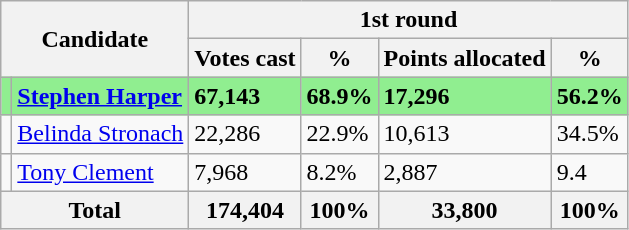<table class="wikitable">
<tr>
<th colspan="2" rowspan="2">Candidate</th>
<th colspan="4">1st round</th>
</tr>
<tr>
<th>Votes cast</th>
<th>%</th>
<th>Points allocated</th>
<th>%</th>
</tr>
<tr style="background:lightgreen;">
<td></td>
<td><strong><a href='#'>Stephen Harper</a></strong></td>
<td><strong>67,143</strong></td>
<td><strong>68.9%</strong></td>
<td><strong>17,296</strong></td>
<td><strong>56.2%</strong></td>
</tr>
<tr>
<td></td>
<td><a href='#'>Belinda Stronach</a></td>
<td>22,286</td>
<td>22.9%</td>
<td>10,613</td>
<td>34.5%</td>
</tr>
<tr>
<td></td>
<td><a href='#'>Tony Clement</a></td>
<td>7,968</td>
<td>8.2%</td>
<td>2,887</td>
<td>9.4</td>
</tr>
<tr>
<th colspan="2">Total</th>
<th align="right">174,404</th>
<th align="right">100%</th>
<th align="right">33,800</th>
<th align="right">100%</th>
</tr>
</table>
